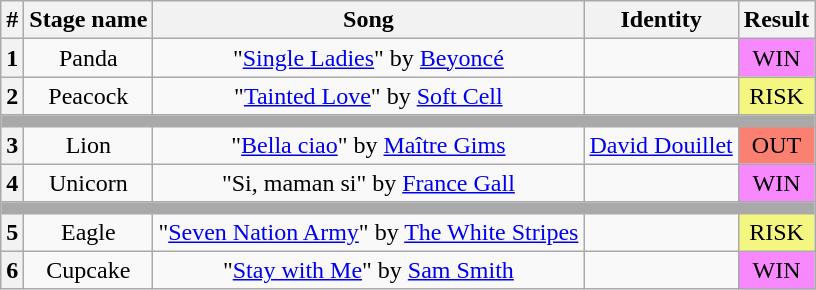<table class="wikitable plainrowheaders" style="text-align: center;">
<tr>
<th>#</th>
<th>Stage name</th>
<th>Song</th>
<th>Identity</th>
<th>Result</th>
</tr>
<tr>
<th>1</th>
<td>Panda</td>
<td>"<a href='#'>Single Ladies</a>" by <a href='#'>Beyoncé</a></td>
<td></td>
<td bgcolor=#F888FD>WIN</td>
</tr>
<tr>
<th>2</th>
<td>Peacock</td>
<td>"<a href='#'>Tainted Love</a>" by <a href='#'>Soft Cell</a></td>
<td></td>
<td bgcolor="#F3F781">RISK</td>
</tr>
<tr>
<td colspan="5" style="background:darkgray"></td>
</tr>
<tr>
<th>3</th>
<td>Lion</td>
<td>"<a href='#'>Bella ciao</a>" by <a href='#'>Maître Gims</a></td>
<td><a href='#'>David Douillet</a></td>
<td bgcolor="Salmon">OUT</td>
</tr>
<tr>
<th>4</th>
<td>Unicorn</td>
<td>"Si, maman si" by <a href='#'>France Gall</a></td>
<td></td>
<td bgcolor=#F888FD>WIN</td>
</tr>
<tr>
<td colspan="5" style="background:darkgray"></td>
</tr>
<tr>
<th>5</th>
<td>Eagle</td>
<td>"<a href='#'>Seven Nation Army</a>" by <a href='#'>The White Stripes</a></td>
<td></td>
<td bgcolor="#F3F781">RISK</td>
</tr>
<tr>
<th>6</th>
<td>Cupcake</td>
<td>"<a href='#'>Stay with Me</a>" by <a href='#'>Sam Smith</a></td>
<td></td>
<td bgcolor=#F888FD>WIN</td>
</tr>
</table>
